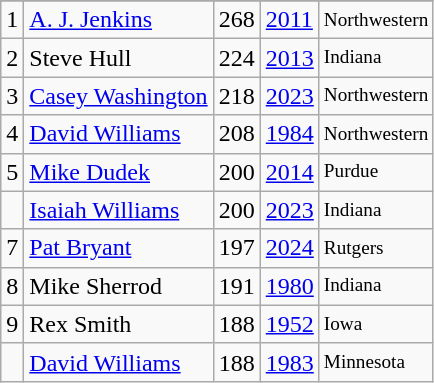<table class="wikitable">
<tr>
</tr>
<tr>
<td>1</td>
<td><a href='#'>A. J. Jenkins</a></td>
<td>268</td>
<td><a href='#'>2011</a></td>
<td style="font-size:80%;">Northwestern</td>
</tr>
<tr>
<td>2</td>
<td>Steve Hull</td>
<td>224</td>
<td><a href='#'>2013</a></td>
<td style="font-size:80%;">Indiana</td>
</tr>
<tr>
<td>3</td>
<td><a href='#'>Casey Washington</a></td>
<td>218</td>
<td><a href='#'>2023</a></td>
<td style="font-size:80%;">Northwestern</td>
</tr>
<tr>
<td>4</td>
<td><a href='#'>David Williams</a></td>
<td>208</td>
<td><a href='#'>1984</a></td>
<td style="font-size:80%;">Northwestern</td>
</tr>
<tr>
<td>5</td>
<td><a href='#'>Mike Dudek</a></td>
<td>200</td>
<td><a href='#'>2014</a></td>
<td style="font-size:80%;">Purdue</td>
</tr>
<tr>
<td></td>
<td><a href='#'>Isaiah Williams</a></td>
<td>200</td>
<td><a href='#'>2023</a></td>
<td style="font-size:80%;">Indiana</td>
</tr>
<tr>
<td>7</td>
<td><a href='#'>Pat Bryant</a></td>
<td>197</td>
<td><a href='#'>2024</a></td>
<td style="font-size:80%;">Rutgers</td>
</tr>
<tr>
<td>8</td>
<td>Mike Sherrod</td>
<td>191</td>
<td><a href='#'>1980</a></td>
<td style="font-size:80%;">Indiana</td>
</tr>
<tr>
<td>9</td>
<td>Rex Smith</td>
<td>188</td>
<td><a href='#'>1952</a></td>
<td style="font-size:80%;">Iowa</td>
</tr>
<tr>
<td></td>
<td><a href='#'>David Williams</a></td>
<td>188</td>
<td><a href='#'>1983</a></td>
<td style="font-size:80%;">Minnesota</td>
</tr>
</table>
